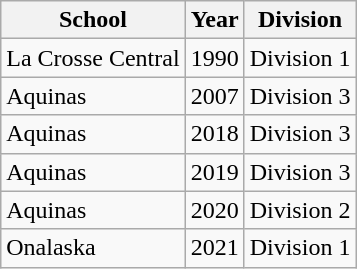<table class="wikitable">
<tr>
<th>School</th>
<th>Year</th>
<th>Division</th>
</tr>
<tr>
<td>La Crosse Central</td>
<td>1990</td>
<td>Division 1</td>
</tr>
<tr>
<td>Aquinas</td>
<td>2007</td>
<td>Division 3</td>
</tr>
<tr>
<td>Aquinas</td>
<td>2018</td>
<td>Division 3</td>
</tr>
<tr>
<td>Aquinas</td>
<td>2019</td>
<td>Division 3</td>
</tr>
<tr>
<td>Aquinas</td>
<td>2020</td>
<td>Division 2</td>
</tr>
<tr>
<td>Onalaska</td>
<td>2021</td>
<td>Division 1</td>
</tr>
</table>
